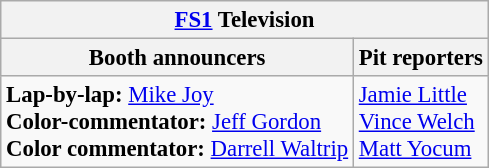<table class="wikitable" style="font-size: 95%">
<tr>
<th colspan="2"><a href='#'>FS1</a> Television</th>
</tr>
<tr>
<th>Booth announcers</th>
<th>Pit reporters</th>
</tr>
<tr>
<td><strong>Lap-by-lap:</strong> <a href='#'>Mike Joy</a><br><strong>Color-commentator:</strong> <a href='#'>Jeff Gordon</a><br><strong>Color commentator:</strong> <a href='#'>Darrell Waltrip</a></td>
<td><a href='#'>Jamie Little</a><br><a href='#'>Vince Welch</a><br><a href='#'>Matt Yocum</a></td>
</tr>
</table>
